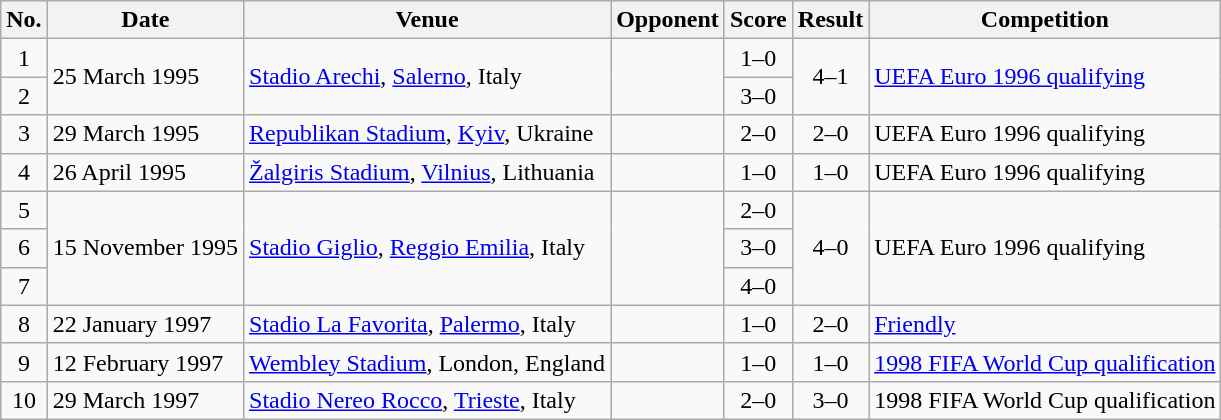<table class="wikitable sortable">
<tr>
<th scope="col">No.</th>
<th scope="col">Date</th>
<th scope="col">Venue</th>
<th scope="col">Opponent</th>
<th scope="col">Score</th>
<th scope="col">Result</th>
<th scope="col">Competition</th>
</tr>
<tr>
<td style="text-align:center">1</td>
<td rowspan="2">25 March 1995</td>
<td rowspan="2"><a href='#'>Stadio Arechi</a>, <a href='#'>Salerno</a>, Italy</td>
<td rowspan="2"></td>
<td style="text-align:center">1–0</td>
<td rowspan="2"style="text-align:center">4–1</td>
<td rowspan="2"><a href='#'>UEFA Euro 1996 qualifying</a></td>
</tr>
<tr>
<td style="text-align:center">2</td>
<td style="text-align:center">3–0</td>
</tr>
<tr>
<td style="text-align:center">3</td>
<td>29 March 1995</td>
<td><a href='#'>Republikan Stadium</a>, <a href='#'>Kyiv</a>, Ukraine</td>
<td></td>
<td style="text-align:center">2–0</td>
<td style="text-align:center">2–0</td>
<td>UEFA Euro 1996 qualifying</td>
</tr>
<tr>
<td style="text-align:center">4</td>
<td>26 April 1995</td>
<td><a href='#'>Žalgiris Stadium</a>, <a href='#'>Vilnius</a>, Lithuania</td>
<td></td>
<td style="text-align:center">1–0</td>
<td style="text-align:center">1–0</td>
<td>UEFA Euro 1996 qualifying</td>
</tr>
<tr>
<td style="text-align:center">5</td>
<td rowspan="3">15 November 1995</td>
<td rowspan="3"><a href='#'>Stadio Giglio</a>, <a href='#'>Reggio Emilia</a>, Italy</td>
<td rowspan="3"></td>
<td style="text-align:center">2–0</td>
<td rowspan="3" style="text-align:center">4–0</td>
<td rowspan="3">UEFA Euro 1996 qualifying</td>
</tr>
<tr>
<td style="text-align:center">6</td>
<td style="text-align:center">3–0</td>
</tr>
<tr>
<td style="text-align:center">7</td>
<td style="text-align:center">4–0</td>
</tr>
<tr>
<td style="text-align:center">8</td>
<td>22 January 1997</td>
<td><a href='#'>Stadio La Favorita</a>, <a href='#'>Palermo</a>, Italy</td>
<td></td>
<td style="text-align:center">1–0</td>
<td style="text-align:center">2–0</td>
<td><a href='#'>Friendly</a></td>
</tr>
<tr>
<td style="text-align:center">9</td>
<td>12 February 1997</td>
<td><a href='#'>Wembley Stadium</a>, London, England</td>
<td></td>
<td style="text-align:center">1–0</td>
<td style="text-align:center">1–0</td>
<td><a href='#'>1998 FIFA World Cup qualification</a></td>
</tr>
<tr>
<td style="text-align:center">10</td>
<td>29 March 1997</td>
<td><a href='#'>Stadio Nereo Rocco</a>, <a href='#'>Trieste</a>, Italy</td>
<td></td>
<td style="text-align:center">2–0</td>
<td style="text-align:center">3–0</td>
<td>1998 FIFA World Cup qualification</td>
</tr>
</table>
